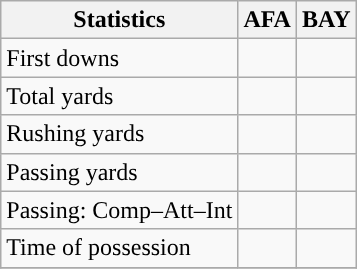<table class="wikitable" style="float: left;">
<tr>
<th>Statistics</th>
<th>AFA</th>
<th>BAY</th>
</tr>
<tr>
<td>First downs</td>
<td></td>
<td></td>
</tr>
<tr>
<td>Total yards</td>
<td></td>
<td></td>
</tr>
<tr>
<td>Rushing yards</td>
<td></td>
<td></td>
</tr>
<tr>
<td>Passing yards</td>
<td></td>
<td></td>
</tr>
<tr>
<td>Passing: Comp–Att–Int</td>
<td></td>
<td></td>
</tr>
<tr>
<td>Time of possession</td>
<td></td>
<td></td>
</tr>
<tr>
</tr>
</table>
